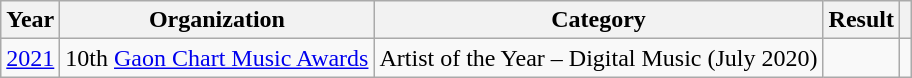<table class="wikitable sortable">
<tr>
<th>Year</th>
<th>Organization</th>
<th>Category</th>
<th>Result</th>
<th class=unsortable></th>
</tr>
<tr>
<td><a href='#'>2021</a></td>
<td>10th <a href='#'>Gaon Chart Music Awards</a></td>
<td>Artist of the Year – Digital Music (July 2020)</td>
<td></td>
<td></td>
</tr>
</table>
